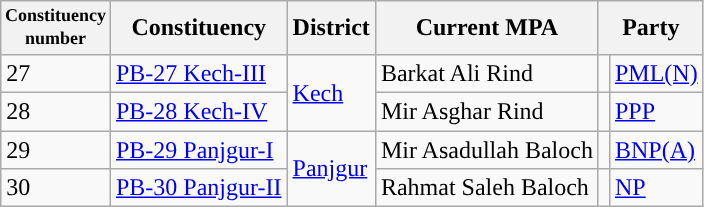<table class="wikitable">
<tr>
<th width="50px" style="font-size:75%">Constituency number</th>
<th>Constituency</th>
<th>District</th>
<th>Current MPA</th>
<th colspan="2">Party</th>
</tr>
<tr>
<td>27</td>
<td><a href='#'>PB-27 Kech-III</a></td>
<td rowspan="2"><a href='#'>Kech</a></td>
<td>Barkat Ali Rind</td>
<td></td>
<td><a href='#'>PML(N)</a></td>
</tr>
<tr>
<td>28</td>
<td><a href='#'>PB-28 Kech-IV</a></td>
<td>Mir Asghar Rind</td>
<td></td>
<td><a href='#'>PPP</a></td>
</tr>
<tr>
<td>29</td>
<td><a href='#'>PB-29 Panjgur-I</a></td>
<td rowspan="2"><a href='#'>Panjgur</a></td>
<td>Mir Asadullah Baloch</td>
<td></td>
<td><a href='#'>BNP(A)</a></td>
</tr>
<tr>
<td>30</td>
<td><a href='#'>PB-30 Panjgur-II</a></td>
<td>Rahmat Saleh Baloch</td>
<td></td>
<td><a href='#'>NP</a></td>
</tr>
</table>
